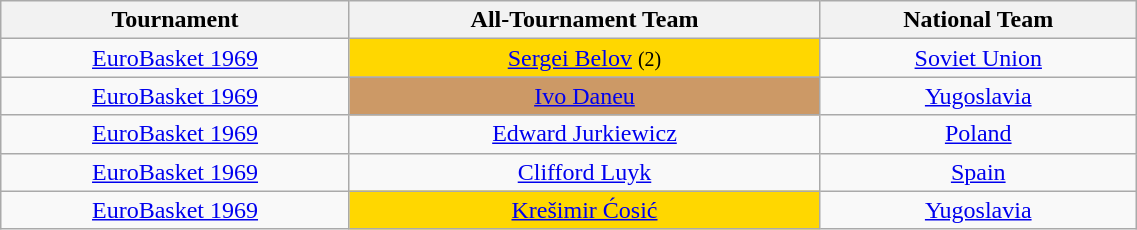<table class="wikitable sortable" style="text-align:center; width: 60%">
<tr>
<th>Tournament</th>
<th>All-Tournament Team</th>
<th>National Team</th>
</tr>
<tr>
<td><a href='#'>EuroBasket 1969</a></td>
<td bgcolor="#FFD700"> <a href='#'>Sergei Belov</a> <small>(2)</small></td>
<td> <a href='#'>Soviet Union</a></td>
</tr>
<tr>
<td><a href='#'>EuroBasket 1969</a></td>
<td bgcolor="#cc9966"> <a href='#'>Ivo Daneu</a></td>
<td> <a href='#'>Yugoslavia</a></td>
</tr>
<tr>
<td><a href='#'>EuroBasket 1969</a></td>
<td> <a href='#'>Edward Jurkiewicz</a></td>
<td> <a href='#'>Poland</a></td>
</tr>
<tr>
<td><a href='#'>EuroBasket 1969</a></td>
<td> <a href='#'>Clifford Luyk</a></td>
<td> <a href='#'>Spain</a></td>
</tr>
<tr>
<td><a href='#'>EuroBasket 1969</a></td>
<td bgcolor="#FFD700"> <a href='#'>Krešimir Ćosić</a></td>
<td> <a href='#'>Yugoslavia</a></td>
</tr>
</table>
